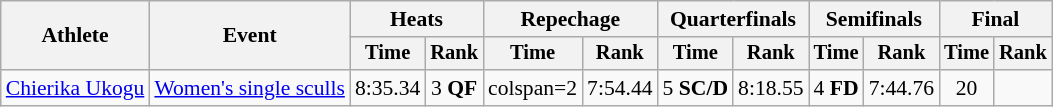<table class="wikitable" style="font-size:90%">
<tr>
<th rowspan="2">Athlete</th>
<th rowspan="2">Event</th>
<th colspan="2">Heats</th>
<th colspan="2">Repechage</th>
<th colspan="2">Quarterfinals</th>
<th colspan="2">Semifinals</th>
<th colspan="2">Final</th>
</tr>
<tr style="font-size:95%">
<th>Time</th>
<th>Rank</th>
<th>Time</th>
<th>Rank</th>
<th>Time</th>
<th>Rank</th>
<th>Time</th>
<th>Rank</th>
<th>Time</th>
<th>Rank</th>
</tr>
<tr align=center>
<td align=left><a href='#'>Chierika Ukogu</a></td>
<td align=left><a href='#'>Women's single sculls</a></td>
<td>8:35.34</td>
<td>3 <strong>QF</strong></td>
<td>colspan=2 </td>
<td>7:54.44</td>
<td>5 <strong>SC/D</strong></td>
<td>8:18.55</td>
<td>4 <strong>FD</strong></td>
<td>7:44.76</td>
<td>20</td>
</tr>
</table>
